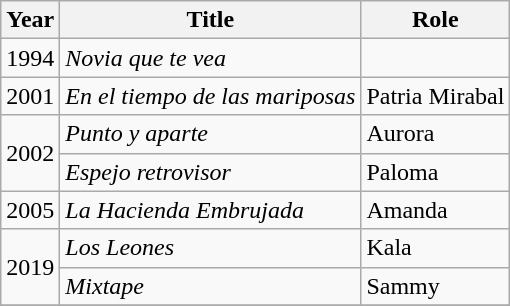<table class="wikitable sortable">
<tr>
<th>Year</th>
<th>Title</th>
<th>Role</th>
</tr>
<tr>
<td>1994</td>
<td><em>Novia que te vea</em></td>
<td></td>
</tr>
<tr>
<td>2001</td>
<td><em>En el tiempo de las mariposas</em></td>
<td>Patria Mirabal</td>
</tr>
<tr>
<td rowspan="2">2002</td>
<td><em>Punto y aparte</em></td>
<td>Aurora</td>
</tr>
<tr>
<td><em>Espejo retrovisor</em></td>
<td>Paloma</td>
</tr>
<tr>
<td>2005</td>
<td><em>La Hacienda Embrujada</em></td>
<td>Amanda</td>
</tr>
<tr>
<td rowspan="2">2019</td>
<td><em>Los Leones</em></td>
<td>Kala</td>
</tr>
<tr>
<td><em>Mixtape</em></td>
<td>Sammy</td>
</tr>
<tr>
</tr>
</table>
